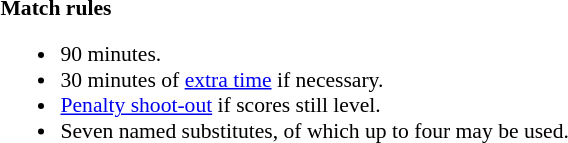<table width=100% style="font-size:90%">
<tr>
<td style="width:60%; vertical-align:top;"><br><strong>Match rules</strong><ul><li>90 minutes.</li><li>30 minutes of <a href='#'>extra time</a> if necessary.</li><li><a href='#'>Penalty shoot-out</a> if scores still level.</li><li>Seven named substitutes, of which up to four may be used.</li></ul></td>
</tr>
</table>
